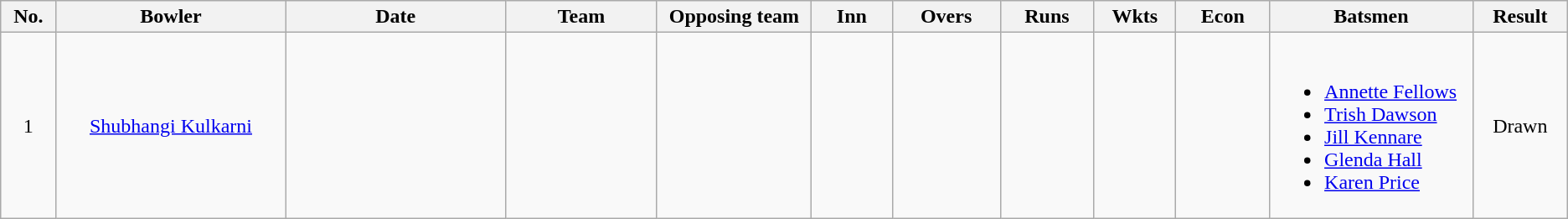<table class="wikitable sortable" style="font-size: 100%">
<tr align=center>
<th scope="col" width="38">No.</th>
<th scope="col" width="185">Bowler</th>
<th scope="col" width="180">Date</th>
<th scope="col" width="120">Team</th>
<th scope="col" width="120">Opposing team</th>
<th scope="col" width="60">Inn</th>
<th scope="col" width="82">Overs</th>
<th scope="col" width="70">Runs</th>
<th scope="col" width="60">Wkts</th>
<th scope="col" width="70">Econ</th>
<th scope="col" width="160" class="unsortable">Batsmen</th>
<th scope="col" width="70">Result</th>
</tr>
<tr align=center>
<td scope="row">1</td>
<td><a href='#'>Shubhangi Kulkarni</a></td>
<td></td>
<td></td>
<td></td>
<td></td>
<td></td>
<td></td>
<td></td>
<td></td>
<td align=left><br><ul><li><a href='#'>Annette Fellows</a></li><li><a href='#'>Trish Dawson</a></li><li><a href='#'>Jill Kennare</a></li><li><a href='#'>Glenda Hall</a></li><li><a href='#'>Karen Price</a></li></ul></td>
<td>Drawn </td>
</tr>
</table>
